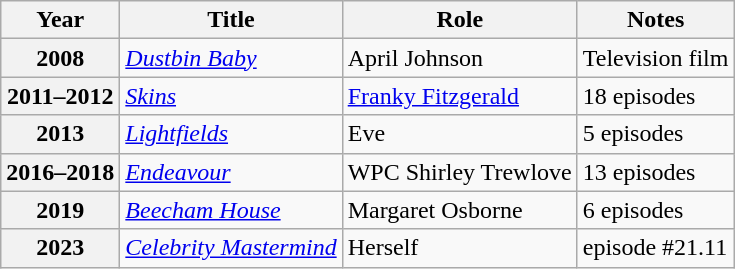<table class="wikitable sortable">
<tr>
<th scope="col">Year</th>
<th scope="col">Title</th>
<th scope="col">Role</th>
<th scope="col" class="unsortable">Notes</th>
</tr>
<tr>
<th scope="row">2008</th>
<td><em><a href='#'>Dustbin Baby</a></em></td>
<td>April Johnson</td>
<td>Television film</td>
</tr>
<tr>
<th scope="row">2011–2012</th>
<td><em><a href='#'>Skins</a></em></td>
<td><a href='#'>Franky Fitzgerald</a></td>
<td>18 episodes</td>
</tr>
<tr>
<th scope="row">2013</th>
<td><em><a href='#'>Lightfields</a></em></td>
<td>Eve</td>
<td>5 episodes</td>
</tr>
<tr>
<th scope="row">2016–2018</th>
<td><em><a href='#'>Endeavour</a></em></td>
<td>WPC Shirley Trewlove</td>
<td>13 episodes</td>
</tr>
<tr>
<th scope="row">2019</th>
<td><em><a href='#'>Beecham House</a></em></td>
<td>Margaret Osborne</td>
<td>6 episodes</td>
</tr>
<tr>
<th scope="row">2023</th>
<td><em><a href='#'>Celebrity Mastermind</a></em></td>
<td>Herself</td>
<td>episode #21.11</td>
</tr>
</table>
